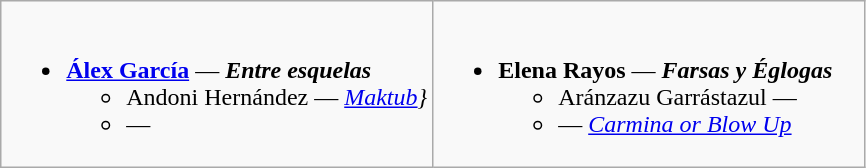<table class=wikitable>
<tr>
<td style="vertical-align:top; width:50%;"><br><ul><li><strong><a href='#'>Álex García</a></strong> — <strong><em>Entre esquelas</em></strong><ul><li>Andoni Hernández — <em><a href='#'>Maktub</a>}</em></li><li> — <em></em></li></ul></li></ul></td>
<td style="vertical-align:top; width:50%;"><br><ul><li><strong>Elena Rayos</strong> — <strong><em>Farsas y Églogas</em></strong><ul><li>Aránzazu Garrástazul — <em></em></li><li> — <em><a href='#'>Carmina or Blow Up</a></em></li></ul></li></ul></td>
</tr>
</table>
